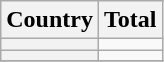<table class="sortable wikitable plainrowheaders">
<tr>
<th scope="col">Country</th>
<th scope="col">Total</th>
</tr>
<tr>
<th scope="row"></th>
<td style="text-align:center;"></td>
</tr>
<tr>
<th scope="row"></th>
<td style="text-align:center;"></td>
</tr>
<tr>
</tr>
</table>
